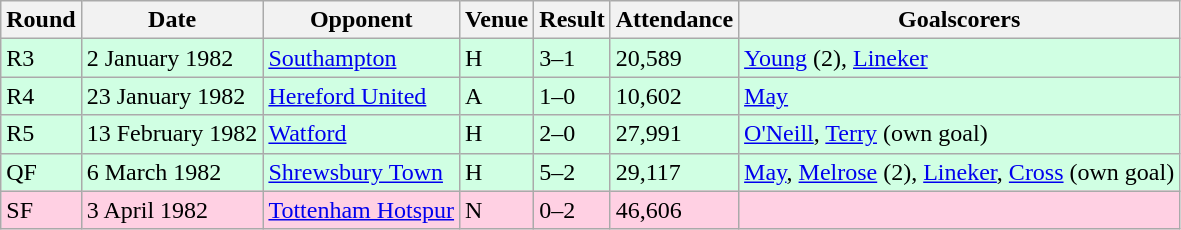<table class="wikitable">
<tr>
<th>Round</th>
<th>Date</th>
<th>Opponent</th>
<th>Venue</th>
<th>Result</th>
<th>Attendance</th>
<th>Goalscorers</th>
</tr>
<tr style="background-color: #d0ffe3;">
<td>R3</td>
<td>2 January 1982</td>
<td><a href='#'>Southampton</a></td>
<td>H</td>
<td>3–1</td>
<td>20,589</td>
<td><a href='#'>Young</a> (2), <a href='#'>Lineker</a></td>
</tr>
<tr style="background-color: #d0ffe3;">
<td>R4</td>
<td>23 January 1982</td>
<td><a href='#'>Hereford United</a></td>
<td>A</td>
<td>1–0</td>
<td>10,602</td>
<td><a href='#'>May</a></td>
</tr>
<tr style="background-color: #d0ffe3;">
<td>R5</td>
<td>13 February 1982</td>
<td><a href='#'>Watford</a></td>
<td>H</td>
<td>2–0</td>
<td>27,991</td>
<td><a href='#'>O'Neill</a>, <a href='#'>Terry</a> (own goal)</td>
</tr>
<tr style="background-color: #d0ffe3;">
<td>QF</td>
<td>6 March 1982</td>
<td><a href='#'>Shrewsbury Town</a></td>
<td>H</td>
<td>5–2</td>
<td>29,117</td>
<td><a href='#'>May</a>, <a href='#'>Melrose</a> (2), <a href='#'>Lineker</a>, <a href='#'>Cross</a> (own goal)</td>
</tr>
<tr style="background-color: #ffd0e3;">
<td>SF</td>
<td>3 April 1982</td>
<td><a href='#'>Tottenham Hotspur</a></td>
<td>N</td>
<td>0–2</td>
<td>46,606</td>
<td></td>
</tr>
</table>
